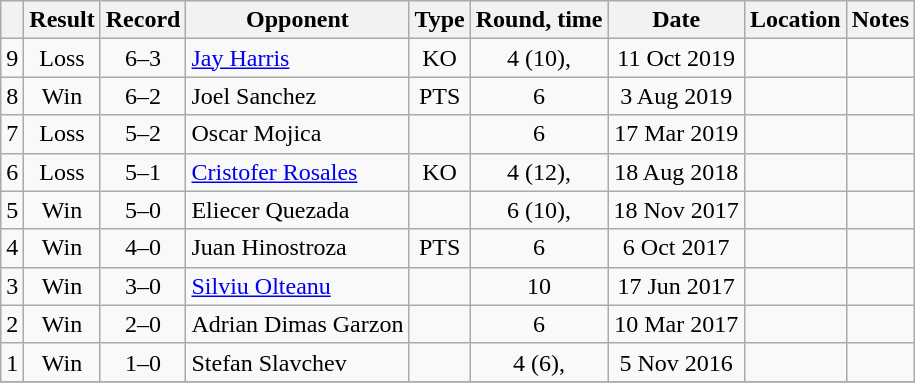<table class="wikitable" style="text-align:center">
<tr>
<th></th>
<th>Result</th>
<th>Record</th>
<th>Opponent</th>
<th>Type</th>
<th>Round, time</th>
<th>Date</th>
<th>Location</th>
<th>Notes</th>
</tr>
<tr>
<td>9</td>
<td>Loss</td>
<td>6–3</td>
<td style="text-align:left;"> <a href='#'>Jay Harris</a></td>
<td>KO</td>
<td>4 (10), </td>
<td>11 Oct 2019</td>
<td style="text-align:left;"> </td>
<td style="text-align:left;"></td>
</tr>
<tr>
<td>8</td>
<td>Win</td>
<td>6–2</td>
<td style="text-align:left;"> Joel Sanchez</td>
<td>PTS</td>
<td>6</td>
<td>3 Aug 2019</td>
<td style="text-align:left;"> </td>
<td></td>
</tr>
<tr>
<td>7</td>
<td>Loss</td>
<td>5–2</td>
<td style="text-align:left;"> Oscar Mojica</td>
<td></td>
<td>6</td>
<td>17 Mar 2019</td>
<td style="text-align:left;"> </td>
<td></td>
</tr>
<tr>
<td>6</td>
<td>Loss</td>
<td>5–1</td>
<td style="text-align:left;"> <a href='#'>Cristofer Rosales</a></td>
<td>KO</td>
<td>4 (12), </td>
<td>18 Aug 2018</td>
<td style="text-align:left;"> </td>
<td style="text-align:left;"></td>
</tr>
<tr>
<td>5</td>
<td>Win</td>
<td>5–0</td>
<td style="text-align:left;"> Eliecer Quezada</td>
<td></td>
<td>6 (10), </td>
<td>18 Nov 2017</td>
<td style="text-align:left;"> </td>
<td style="text-align:left;"></td>
</tr>
<tr>
<td>4</td>
<td>Win</td>
<td>4–0</td>
<td style="text-align:left;"> Juan Hinostroza</td>
<td>PTS</td>
<td>6</td>
<td>6 Oct 2017</td>
<td style="text-align:left;"> </td>
<td></td>
</tr>
<tr>
<td>3</td>
<td>Win</td>
<td>3–0</td>
<td style="text-align:left;"> <a href='#'>Silviu Olteanu</a></td>
<td></td>
<td>10</td>
<td>17 Jun 2017</td>
<td style="text-align:left;"> </td>
<td style="text-align:left;"></td>
</tr>
<tr>
<td>2</td>
<td>Win</td>
<td>2–0</td>
<td style="text-align:left;"> Adrian Dimas Garzon</td>
<td></td>
<td>6</td>
<td>10 Mar 2017</td>
<td style="text-align:left;"> </td>
<td></td>
</tr>
<tr>
<td>1</td>
<td>Win</td>
<td>1–0</td>
<td style="text-align:left;"> Stefan Slavchev</td>
<td></td>
<td>4 (6), </td>
<td>5 Nov 2016</td>
<td style="text-align:left;"> </td>
<td style="text-align:left;"></td>
</tr>
<tr>
</tr>
</table>
